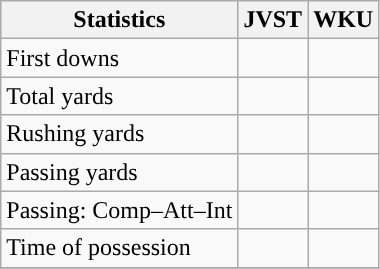<table class="wikitable" style="float: left;">
<tr>
<th>Statistics</th>
<th>JVST</th>
<th>WKU</th>
</tr>
<tr>
<td>First downs</td>
<td></td>
<td></td>
</tr>
<tr>
<td>Total yards</td>
<td></td>
<td></td>
</tr>
<tr>
<td>Rushing yards</td>
<td></td>
<td></td>
</tr>
<tr>
<td>Passing yards</td>
<td></td>
<td></td>
</tr>
<tr>
<td>Passing: Comp–Att–Int</td>
<td></td>
<td></td>
</tr>
<tr>
<td>Time of possession</td>
<td></td>
<td></td>
</tr>
<tr>
</tr>
</table>
